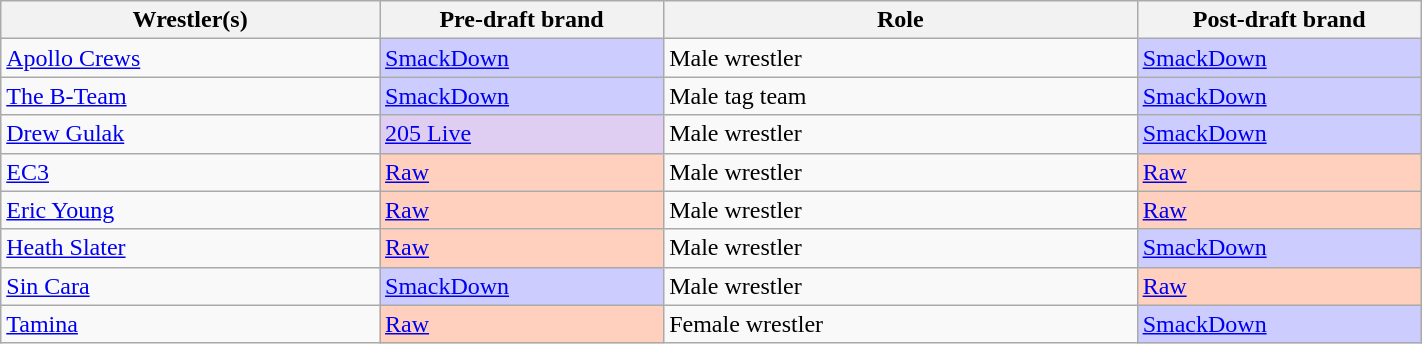<table class="wikitable sortable" style="width: 75%">
<tr>
<th width="20%">Wrestler(s)</th>
<th width="15%">Pre-draft brand</th>
<th width="25%">Role</th>
<th width="15%">Post-draft brand</th>
</tr>
<tr>
<td><a href='#'>Apollo Crews</a></td>
<td style="background:#ccf;"><a href='#'>SmackDown</a></td>
<td>Male wrestler</td>
<td style="background:#ccf;"><a href='#'>SmackDown</a></td>
</tr>
<tr>
<td><a href='#'>The B-Team</a><br></td>
<td style="background:#ccf;"><a href='#'>SmackDown</a></td>
<td>Male tag team</td>
<td style="background:#ccf;"><a href='#'>SmackDown</a></td>
</tr>
<tr>
<td><a href='#'>Drew Gulak</a></td>
<td style="background:#E0CEF2;"><a href='#'>205 Live</a></td>
<td>Male wrestler</td>
<td style="background:#ccf;"><a href='#'>SmackDown</a></td>
</tr>
<tr>
<td><a href='#'>EC3</a></td>
<td style="background:#ffd0bd"><a href='#'>Raw</a></td>
<td>Male wrestler</td>
<td style="background:#ffd0bd"><a href='#'>Raw</a></td>
</tr>
<tr>
<td><a href='#'>Eric Young</a></td>
<td style="background:#ffd0bd"><a href='#'>Raw</a></td>
<td>Male wrestler</td>
<td style="background:#ffd0bd"><a href='#'>Raw</a></td>
</tr>
<tr>
<td><a href='#'>Heath Slater</a></td>
<td style="background:#ffd0bd"><a href='#'>Raw</a></td>
<td>Male wrestler</td>
<td style="background:#ccf;"><a href='#'>SmackDown</a></td>
</tr>
<tr>
<td><a href='#'>Sin Cara</a></td>
<td style="background:#ccf;"><a href='#'>SmackDown</a></td>
<td>Male wrestler</td>
<td style="background:#ffd0bd"><a href='#'>Raw</a></td>
</tr>
<tr>
<td><a href='#'>Tamina</a></td>
<td style="background:#ffd0bd"><a href='#'>Raw</a></td>
<td>Female wrestler</td>
<td style="background:#ccf;"><a href='#'>SmackDown</a></td>
</tr>
</table>
